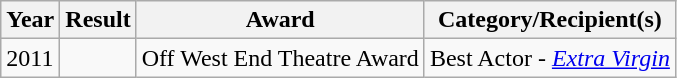<table class="wikitable">
<tr>
<th>Year</th>
<th>Result</th>
<th>Award</th>
<th>Category/Recipient(s)</th>
</tr>
<tr>
<td>2011</td>
<td></td>
<td>Off West End Theatre Award</td>
<td>Best Actor - <a href='#'><em>Extra Virgin</em></a></td>
</tr>
</table>
